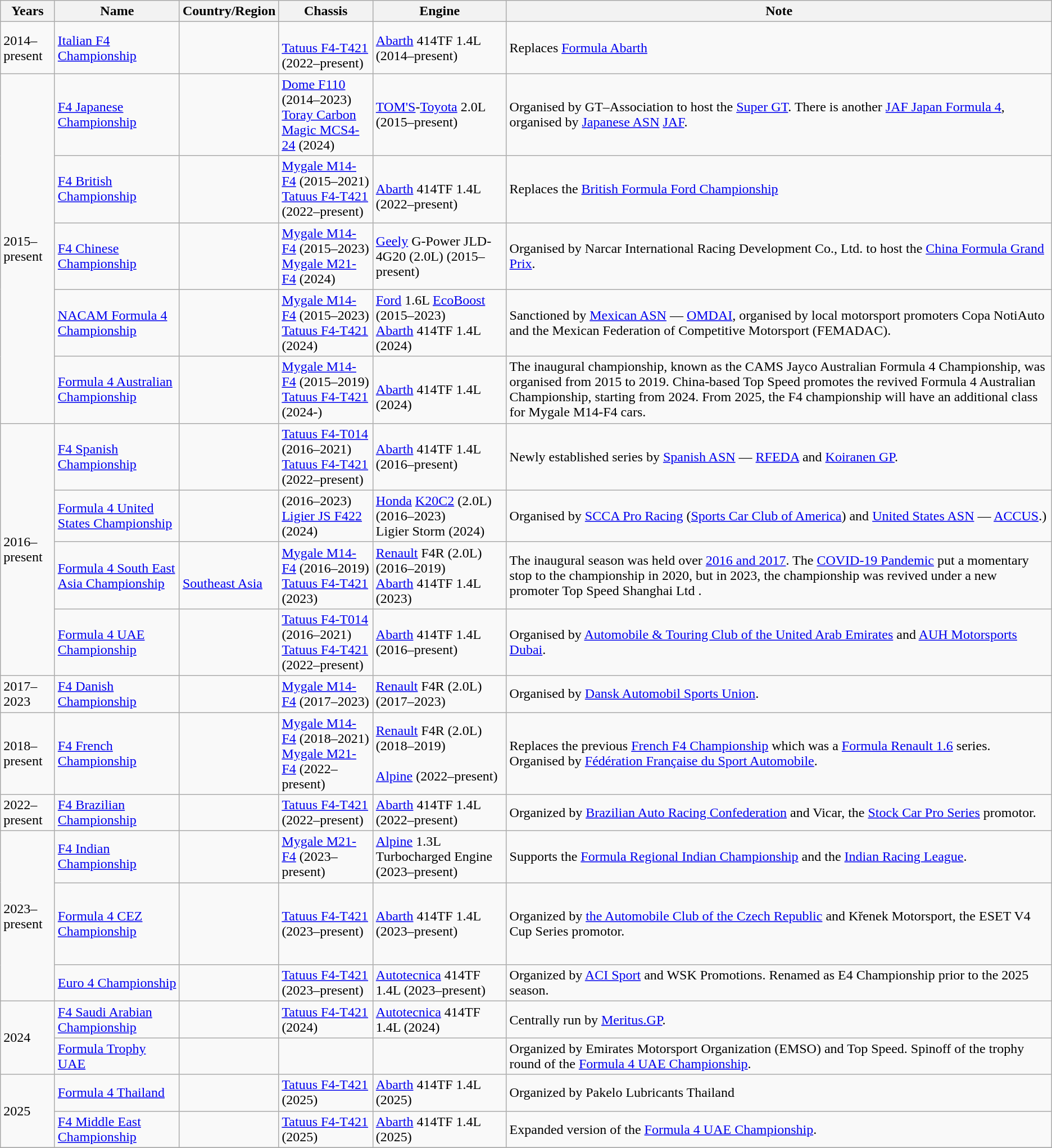<table class="wikitable">
<tr>
<th>Years</th>
<th>Name</th>
<th>Country/Region</th>
<th>Chassis</th>
<th>Engine</th>
<th>Note</th>
</tr>
<tr>
<td>2014–present</td>
<td><a href='#'>Italian F4 Championship</a></td>
<td></td>
<td><br><a href='#'>Tatuus F4-T421</a> (2022–present)</td>
<td><a href='#'>Abarth</a> 414TF 1.4L (2014–present)</td>
<td>Replaces <a href='#'>Formula Abarth</a></td>
</tr>
<tr>
<td rowspan="5">2015–present</td>
<td><a href='#'>F4 Japanese Championship</a></td>
<td></td>
<td><a href='#'>Dome F110</a> (2014–2023)<br><a href='#'>Toray Carbon Magic MCS4-24</a> (2024)</td>
<td><a href='#'>TOM'S</a>-<a href='#'>Toyota</a> 2.0L (2015–present)</td>
<td>Organised by GT–Association to host the <a href='#'>Super GT</a>. There is another <a href='#'>JAF Japan Formula 4</a>, organised by <a href='#'>Japanese ASN</a> <a href='#'>JAF</a>.</td>
</tr>
<tr>
<td><a href='#'>F4 British Championship</a></td>
<td></td>
<td><a href='#'>Mygale M14-F4</a> (2015–2021)<br><a href='#'>Tatuus F4-T421</a> (2022–present)</td>
<td><br><a href='#'>Abarth</a> 414TF 1.4L (2022–present)</td>
<td>Replaces the <a href='#'>British Formula Ford Championship</a></td>
</tr>
<tr>
<td><a href='#'>F4 Chinese Championship</a></td>
<td></td>
<td><a href='#'>Mygale M14-F4</a> (2015–2023)<br><a href='#'>Mygale M21-F4</a> (2024)</td>
<td><a href='#'>Geely</a> G-Power JLD-4G20 (2.0L) (2015–present)</td>
<td>Organised by Narcar International Racing Development Co., Ltd. to host the <a href='#'>China Formula Grand Prix</a>.</td>
</tr>
<tr>
<td><a href='#'>NACAM Formula 4 Championship</a></td>
<td></td>
<td><a href='#'>Mygale M14-F4</a> (2015–2023)<br> <a href='#'>Tatuus F4-T421</a> (2024)</td>
<td><a href='#'>Ford</a> 1.6L <a href='#'>EcoBoost</a> (2015–2023)<br><a href='#'>Abarth</a> 414TF 1.4L (2024)</td>
<td>Sanctioned by <a href='#'>Mexican ASN</a> — <a href='#'>OMDAI</a>, organised by local motorsport promoters Copa NotiAuto and the Mexican Federation of Competitive Motorsport (FEMADAC).</td>
</tr>
<tr>
<td><a href='#'>Formula 4 Australian Championship</a></td>
<td></td>
<td><a href='#'>Mygale M14-F4</a> (2015–2019)<br><a href='#'>Tatuus F4-T421</a> (2024-)</td>
<td><br><a href='#'>Abarth</a> 414TF 1.4L (2024)</td>
<td>The inaugural championship, known as the CAMS Jayco Australian Formula 4 Championship, was organised from 2015 to 2019. China-based Top Speed promotes the revived Formula 4 Australian Championship, starting from 2024. From 2025, the F4 championship will have an additional class for Mygale M14-F4 cars.</td>
</tr>
<tr>
<td rowspan=4>2016–present</td>
<td><a href='#'>F4 Spanish Championship</a></td>
<td></td>
<td><a href='#'>Tatuus F4-T014</a> (2016–2021)<br><a href='#'>Tatuus F4-T421</a> (2022–present)</td>
<td><a href='#'>Abarth</a> 414TF 1.4L (2016–present)</td>
<td>Newly established series by <a href='#'>Spanish ASN</a> — <a href='#'>RFEDA</a> and <a href='#'>Koiranen GP</a>.</td>
</tr>
<tr>
<td><a href='#'>Formula 4 United States Championship</a></td>
<td></td>
<td> (2016–2023) <br> <a href='#'>Ligier JS F422</a> (2024)</td>
<td><a href='#'>Honda</a> <a href='#'>K20C2</a> (2.0L) (2016–2023) <br> Ligier Storm (2024)</td>
<td>Organised by <a href='#'>SCCA Pro Racing</a> (<a href='#'>Sports Car Club of America</a>) and <a href='#'>United States ASN</a> — <a href='#'>ACCUS</a>.)</td>
</tr>
<tr>
<td><a href='#'>Formula 4 South East Asia Championship</a></td>
<td><br> <a href='#'>Southeast Asia</a></td>
<td><a href='#'>Mygale M14-F4</a> (2016–2019)<br><a href='#'>Tatuus F4-T421</a> (2023)</td>
<td><a href='#'>Renault</a> F4R (2.0L) (2016–2019) <br> <a href='#'>Abarth</a> 414TF 1.4L (2023)</td>
<td>The inaugural season was held over <a href='#'>2016 and 2017</a>. The <a href='#'>COVID-19 Pandemic</a> put a momentary stop to the championship in 2020, but in 2023, the championship was revived under a new promoter Top Speed Shanghai Ltd .</td>
</tr>
<tr>
<td><a href='#'>Formula 4 UAE Championship</a></td>
<td></td>
<td><a href='#'>Tatuus F4-T014</a> (2016–2021)<br><a href='#'>Tatuus F4-T421</a> (2022–present)</td>
<td><a href='#'>Abarth</a> 414TF 1.4L (2016–present)</td>
<td>Organised by <a href='#'>Automobile & Touring Club of the United Arab Emirates</a> and <a href='#'>AUH Motorsports Dubai</a>.</td>
</tr>
<tr>
<td>2017–2023</td>
<td><a href='#'>F4 Danish Championship</a></td>
<td></td>
<td><a href='#'>Mygale M14-F4</a> (2017–2023)</td>
<td><a href='#'>Renault</a> F4R (2.0L) (2017–2023)</td>
<td>Organised by <a href='#'>Dansk Automobil Sports Union</a>.</td>
</tr>
<tr>
<td>2018–present</td>
<td><a href='#'>F4 French Championship</a></td>
<td></td>
<td><a href='#'>Mygale M14-F4</a> (2018–2021) <br><a href='#'>Mygale M21-F4</a> (2022–present)</td>
<td><a href='#'>Renault</a> F4R (2.0L) (2018–2019) <br> <br><a href='#'>Alpine</a> (2022–present)</td>
<td>Replaces the previous <a href='#'>French F4 Championship</a> which was a <a href='#'>Formula Renault 1.6</a> series. Organised by <a href='#'>Fédération Française du Sport Automobile</a>.</td>
</tr>
<tr>
<td rowspan=1>2022–present</td>
<td><a href='#'>F4 Brazilian Championship</a></td>
<td></td>
<td><a href='#'>Tatuus F4-T421</a> (2022–present)</td>
<td><a href='#'>Abarth</a> 414TF 1.4L (2022–present)</td>
<td>Organized by <a href='#'>Brazilian Auto Racing Confederation</a> and Vicar, the <a href='#'>Stock Car Pro Series</a> promotor.</td>
</tr>
<tr>
<td rowspan=3>2023–present</td>
<td><a href='#'>F4 Indian Championship</a></td>
<td></td>
<td><a href='#'>Mygale M21-F4</a> (2023–present)</td>
<td><a href='#'>Alpine</a> 1.3L Turbocharged Engine (2023–present)</td>
<td>Supports the <a href='#'>Formula Regional Indian Championship</a> and the <a href='#'>Indian Racing League</a>.</td>
</tr>
<tr>
<td><a href='#'>Formula 4 CEZ Championship</a></td>
<td><br><br><br><br><br></td>
<td><a href='#'>Tatuus F4-T421</a> (2023–present)</td>
<td><a href='#'>Abarth</a> 414TF 1.4L (2023–present)</td>
<td>Organized by <a href='#'>the Automobile Club of the Czech Republic</a> and Křenek Motorsport, the ESET V4 Cup Series promotor.</td>
</tr>
<tr>
<td><a href='#'>Euro 4 Championship</a></td>
<td></td>
<td><a href='#'>Tatuus F4-T421</a> (2023–present)</td>
<td><a href='#'>Autotecnica</a> 414TF 1.4L (2023–present)</td>
<td>Organized by <a href='#'>ACI Sport</a> and WSK Promotions. Renamed as E4 Championship prior to the 2025 season.</td>
</tr>
<tr>
<td rowspan=2>2024</td>
<td><a href='#'>F4 Saudi Arabian Championship</a></td>
<td></td>
<td><a href='#'>Tatuus F4-T421</a> (2024)</td>
<td><a href='#'>Autotecnica</a> 414TF 1.4L (2024)</td>
<td>Centrally run by <a href='#'>Meritus.GP</a>.</td>
</tr>
<tr>
<td><a href='#'>Formula Trophy UAE</a></td>
<td></td>
<td></td>
<td></td>
<td>Organized by Emirates Motorsport Organization (EMSO) and Top Speed. Spinoff of the trophy round of the <a href='#'>Formula 4 UAE Championship</a>.</td>
</tr>
<tr>
<td rowspan="2">2025</td>
<td><a href='#'>Formula 4 Thailand</a></td>
<td></td>
<td><a href='#'>Tatuus F4-T421</a> (2025)</td>
<td><a href='#'>Abarth</a> 414TF 1.4L (2025)</td>
<td>Organized by Pakelo Lubricants Thailand</td>
</tr>
<tr>
<td><a href='#'>F4 Middle East Championship</a></td>
<td><br><br></td>
<td><a href='#'>Tatuus F4-T421</a> (2025)</td>
<td><a href='#'>Abarth</a> 414TF 1.4L (2025)</td>
<td>Expanded version of the <a href='#'>Formula 4 UAE Championship</a>.</td>
</tr>
<tr>
</tr>
</table>
